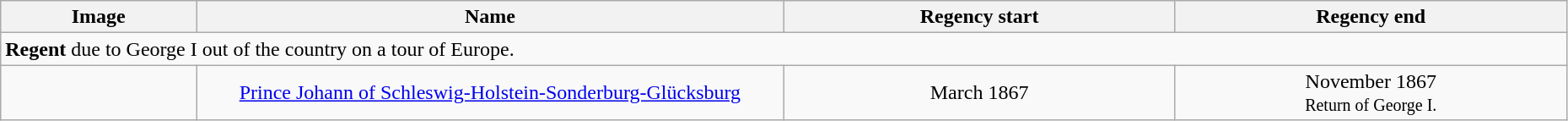<table width=98% class="wikitable">
<tr>
<th width=10%>Image</th>
<th width=30%>Name</th>
<th width=20%>Regency start</th>
<th width=20%>Regency end</th>
</tr>
<tr>
<td width="100%" height="4" colspan="4"><strong>Regent</strong> due to George I out of the country on a tour of Europe.</td>
</tr>
<tr>
<td align="center"></td>
<td align="center"><a href='#'>Prince Johann of Schleswig-Holstein-Sonderburg-Glücksburg</a></td>
<td align="center">March 1867</td>
<td align="center">November 1867<br><small>Return of George I.</small></td>
</tr>
</table>
